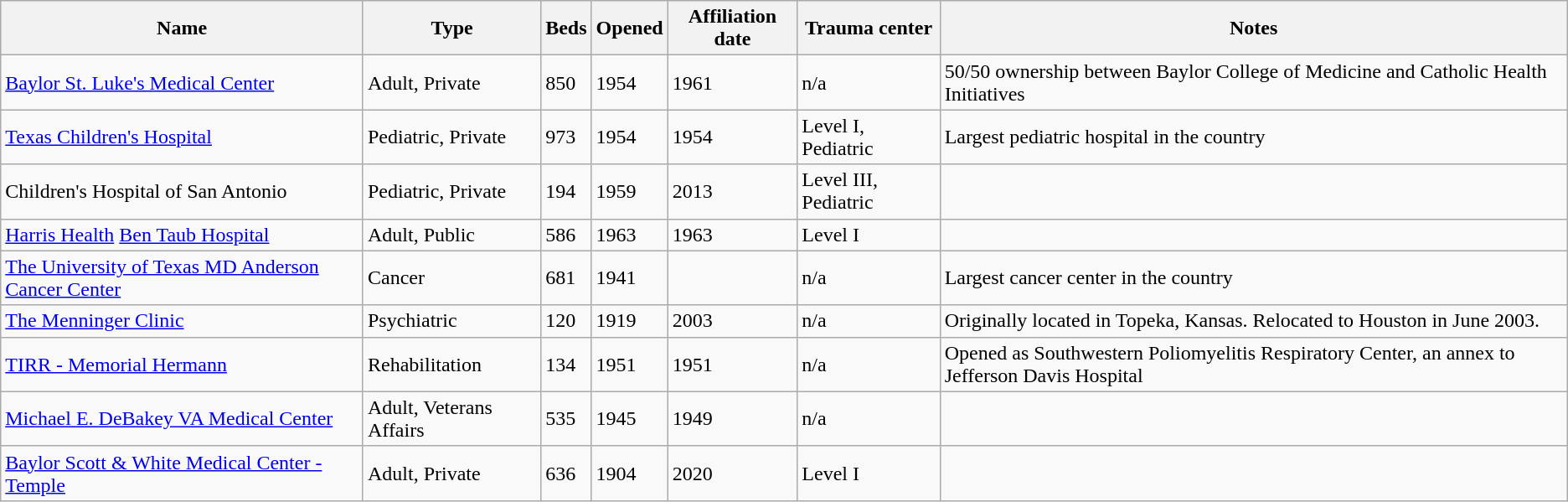<table class="wikitable sortable">
<tr>
<th>Name</th>
<th>Type</th>
<th>Beds</th>
<th>Opened</th>
<th>Affiliation date</th>
<th>Trauma center</th>
<th>Notes</th>
</tr>
<tr>
<td><a href='#'>Baylor St. Luke's Medical Center</a></td>
<td>Adult, Private</td>
<td>850</td>
<td>1954</td>
<td>1961</td>
<td>n/a</td>
<td>50/50 ownership between Baylor College of Medicine and Catholic Health Initiatives</td>
</tr>
<tr>
<td><a href='#'>Texas Children's Hospital</a></td>
<td>Pediatric, Private</td>
<td>973</td>
<td>1954</td>
<td>1954</td>
<td>Level I, Pediatric</td>
<td>Largest pediatric hospital in the country</td>
</tr>
<tr>
<td>Children's Hospital of San Antonio</td>
<td>Pediatric, Private</td>
<td>194</td>
<td>1959</td>
<td>2013</td>
<td>Level III, Pediatric</td>
<td></td>
</tr>
<tr>
<td><a href='#'>Harris Health</a> <a href='#'>Ben Taub Hospital</a></td>
<td>Adult, Public</td>
<td>586</td>
<td>1963</td>
<td>1963</td>
<td>Level I</td>
<td></td>
</tr>
<tr>
<td><a href='#'>The University of Texas MD Anderson Cancer Center</a></td>
<td>Cancer</td>
<td>681</td>
<td>1941</td>
<td></td>
<td>n/a</td>
<td>Largest cancer center in the country</td>
</tr>
<tr>
<td><a href='#'>The Menninger Clinic</a></td>
<td>Psychiatric</td>
<td>120</td>
<td>1919</td>
<td>2003</td>
<td>n/a</td>
<td>Originally located in Topeka, Kansas. Relocated to Houston in June 2003.</td>
</tr>
<tr>
<td><a href='#'>TIRR - Memorial Hermann</a></td>
<td>Rehabilitation</td>
<td>134</td>
<td>1951</td>
<td>1951</td>
<td>n/a</td>
<td>Opened as Southwestern Poliomyelitis Respiratory Center, an annex to Jefferson Davis Hospital</td>
</tr>
<tr>
<td><a href='#'>Michael E. DeBakey VA Medical Center</a></td>
<td>Adult, Veterans Affairs</td>
<td>535</td>
<td>1945</td>
<td>1949</td>
<td>n/a</td>
<td></td>
</tr>
<tr>
<td><a href='#'>Baylor Scott & White Medical Center - Temple</a></td>
<td>Adult, Private</td>
<td>636</td>
<td>1904</td>
<td>2020</td>
<td>Level I</td>
<td></td>
</tr>
</table>
